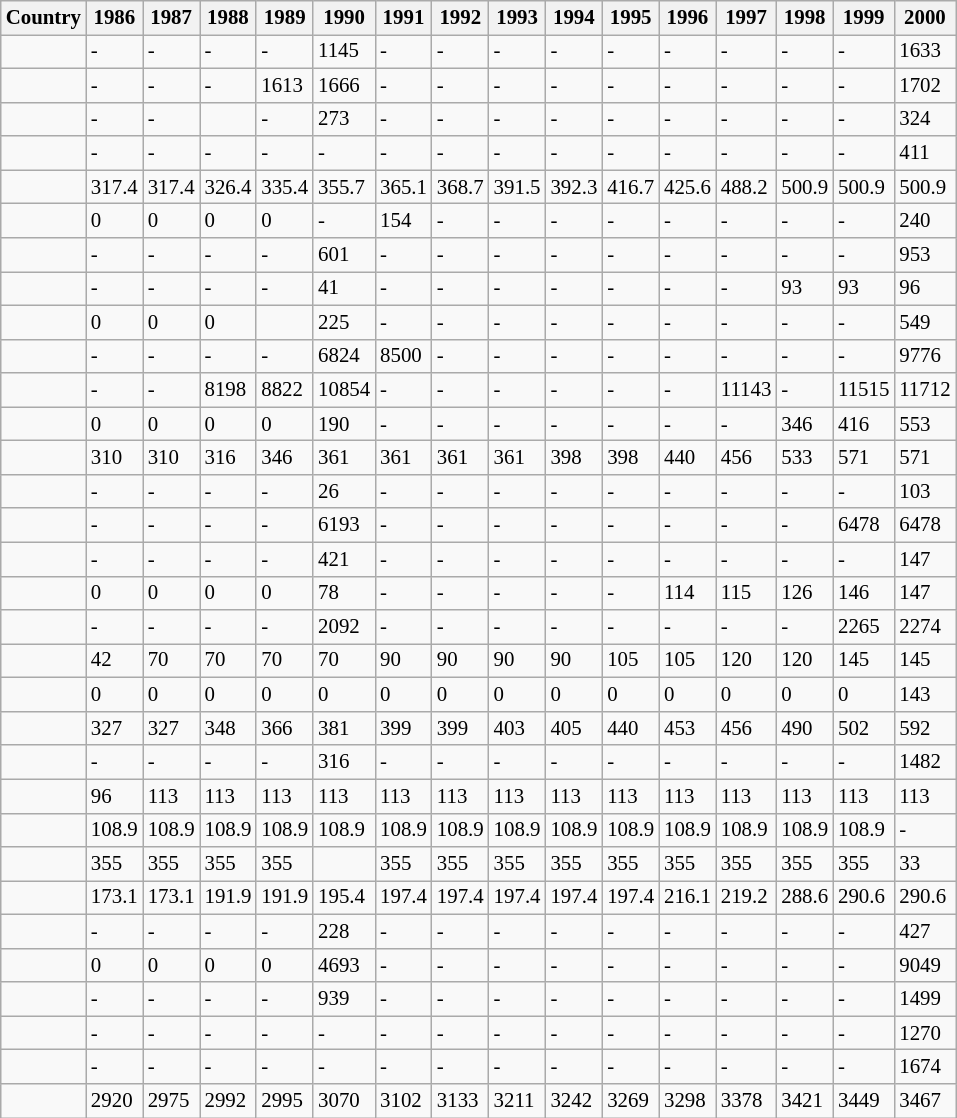<table class="wikitable sortable mw-collapsible" style=" font-size: 87%;">
<tr>
<th>Country</th>
<th>1986</th>
<th>1987</th>
<th>1988</th>
<th>1989</th>
<th>1990</th>
<th>1991</th>
<th>1992</th>
<th>1993</th>
<th>1994</th>
<th>1995</th>
<th>1996</th>
<th>1997</th>
<th>1998</th>
<th>1999</th>
<th>2000</th>
</tr>
<tr>
<td></td>
<td>-</td>
<td>-</td>
<td>-</td>
<td>-</td>
<td>1145</td>
<td>-</td>
<td>-</td>
<td>-</td>
<td>-</td>
<td>-</td>
<td>-</td>
<td>-</td>
<td>-</td>
<td>-</td>
<td>1633</td>
</tr>
<tr>
<td></td>
<td>-</td>
<td>-</td>
<td>-</td>
<td>1613</td>
<td>1666</td>
<td>-</td>
<td>-</td>
<td>-</td>
<td>-</td>
<td>-</td>
<td>-</td>
<td>-</td>
<td>-</td>
<td>-</td>
<td>1702</td>
</tr>
<tr>
<td></td>
<td>-</td>
<td>-</td>
<td></td>
<td>-</td>
<td>273</td>
<td>-</td>
<td>-</td>
<td>-</td>
<td>-</td>
<td>-</td>
<td>-</td>
<td>-</td>
<td>-</td>
<td>-</td>
<td>324</td>
</tr>
<tr>
<td></td>
<td>-</td>
<td>-</td>
<td>-</td>
<td>-</td>
<td>-</td>
<td>-</td>
<td>-</td>
<td>-</td>
<td>-</td>
<td>-</td>
<td>-</td>
<td>-</td>
<td>-</td>
<td>-</td>
<td>411</td>
</tr>
<tr>
<td></td>
<td>317.4</td>
<td>317.4</td>
<td>326.4</td>
<td>335.4</td>
<td>355.7</td>
<td>365.1</td>
<td>368.7</td>
<td>391.5</td>
<td>392.3</td>
<td>416.7</td>
<td>425.6</td>
<td>488.2</td>
<td>500.9</td>
<td>500.9</td>
<td>500.9</td>
</tr>
<tr>
<td></td>
<td>0</td>
<td>0</td>
<td>0</td>
<td>0</td>
<td>-</td>
<td>154</td>
<td>-</td>
<td>-</td>
<td>-</td>
<td>-</td>
<td>-</td>
<td>-</td>
<td>-</td>
<td>-</td>
<td>240</td>
</tr>
<tr>
<td></td>
<td>-</td>
<td>-</td>
<td>-</td>
<td>-</td>
<td>601</td>
<td>-</td>
<td>-</td>
<td>-</td>
<td>-</td>
<td>-</td>
<td>-</td>
<td>-</td>
<td>-</td>
<td>-</td>
<td>953</td>
</tr>
<tr>
<td></td>
<td>-</td>
<td>-</td>
<td>-</td>
<td>-</td>
<td>41</td>
<td>-</td>
<td>-</td>
<td>-</td>
<td>-</td>
<td>-</td>
<td>-</td>
<td>-</td>
<td>93</td>
<td>93</td>
<td>96</td>
</tr>
<tr>
<td></td>
<td>0</td>
<td>0</td>
<td>0</td>
<td></td>
<td>225</td>
<td>-</td>
<td>-</td>
<td>-</td>
<td>-</td>
<td>-</td>
<td>-</td>
<td>-</td>
<td>-</td>
<td>-</td>
<td>549</td>
</tr>
<tr>
<td></td>
<td>-</td>
<td>-</td>
<td>-</td>
<td>-</td>
<td>6824</td>
<td>8500</td>
<td>-</td>
<td>-</td>
<td>-</td>
<td>-</td>
<td>-</td>
<td>-</td>
<td>-</td>
<td>-</td>
<td>9776</td>
</tr>
<tr>
<td></td>
<td>-</td>
<td>-</td>
<td>8198</td>
<td>8822</td>
<td>10854</td>
<td>-</td>
<td>-</td>
<td>-</td>
<td>-</td>
<td>-</td>
<td>-</td>
<td>11143</td>
<td>-</td>
<td>11515</td>
<td>11712</td>
</tr>
<tr>
<td></td>
<td>0</td>
<td>0</td>
<td>0</td>
<td>0</td>
<td>190</td>
<td>-</td>
<td>-</td>
<td>-</td>
<td>-</td>
<td>-</td>
<td>-</td>
<td>-</td>
<td>346</td>
<td>416</td>
<td>553</td>
</tr>
<tr>
<td></td>
<td>310</td>
<td>310</td>
<td>316</td>
<td>346</td>
<td>361</td>
<td>361</td>
<td>361</td>
<td>361</td>
<td>398</td>
<td>398</td>
<td>440</td>
<td>456</td>
<td>533</td>
<td>571</td>
<td>571</td>
</tr>
<tr>
<td></td>
<td>-</td>
<td>-</td>
<td>-</td>
<td>-</td>
<td>26</td>
<td>-</td>
<td>-</td>
<td>-</td>
<td>-</td>
<td>-</td>
<td>-</td>
<td>-</td>
<td>-</td>
<td>-</td>
<td>103</td>
</tr>
<tr>
<td></td>
<td>-</td>
<td>-</td>
<td>-</td>
<td>-</td>
<td>6193</td>
<td>-</td>
<td>-</td>
<td>-</td>
<td>-</td>
<td>-</td>
<td>-</td>
<td>-</td>
<td>-</td>
<td>6478</td>
<td>6478</td>
</tr>
<tr>
<td></td>
<td>-</td>
<td>-</td>
<td>-</td>
<td>-</td>
<td>421</td>
<td>-</td>
<td>-</td>
<td>-</td>
<td>-</td>
<td>-</td>
<td>-</td>
<td>-</td>
<td>-</td>
<td>-</td>
<td>147</td>
</tr>
<tr>
<td></td>
<td>0</td>
<td>0</td>
<td>0</td>
<td>0</td>
<td>78</td>
<td>-</td>
<td>-</td>
<td>-</td>
<td>-</td>
<td>-</td>
<td>114</td>
<td>115</td>
<td>126</td>
<td>146</td>
<td>147</td>
</tr>
<tr>
<td></td>
<td>-</td>
<td>-</td>
<td>-</td>
<td>-</td>
<td>2092</td>
<td>-</td>
<td>-</td>
<td>-</td>
<td>-</td>
<td>-</td>
<td>-</td>
<td>-</td>
<td>-</td>
<td>2265</td>
<td>2274</td>
</tr>
<tr>
<td></td>
<td>42</td>
<td>70</td>
<td>70</td>
<td>70</td>
<td>70</td>
<td>90</td>
<td>90</td>
<td>90</td>
<td>90</td>
<td>105</td>
<td>105</td>
<td>120</td>
<td>120</td>
<td>145</td>
<td>145</td>
</tr>
<tr>
<td></td>
<td>0</td>
<td>0</td>
<td>0</td>
<td>0</td>
<td>0</td>
<td>0</td>
<td>0</td>
<td>0</td>
<td>0</td>
<td>0</td>
<td>0</td>
<td>0</td>
<td>0</td>
<td>0</td>
<td>143</td>
</tr>
<tr>
<td></td>
<td>327</td>
<td>327</td>
<td>348</td>
<td>366</td>
<td>381</td>
<td>399</td>
<td>399</td>
<td>403</td>
<td>405</td>
<td>440</td>
<td>453</td>
<td>456</td>
<td>490</td>
<td>502</td>
<td>592</td>
</tr>
<tr>
<td></td>
<td>-</td>
<td>-</td>
<td>-</td>
<td>-</td>
<td>316</td>
<td>-</td>
<td>-</td>
<td>-</td>
<td>-</td>
<td>-</td>
<td>-</td>
<td>-</td>
<td>-</td>
<td>-</td>
<td>1482</td>
</tr>
<tr>
<td></td>
<td>96</td>
<td>113</td>
<td>113</td>
<td>113</td>
<td>113</td>
<td>113</td>
<td>113</td>
<td>113</td>
<td>113</td>
<td>113</td>
<td>113</td>
<td>113</td>
<td>113</td>
<td>113</td>
<td>113</td>
</tr>
<tr>
<td></td>
<td>108.9</td>
<td>108.9</td>
<td>108.9</td>
<td>108.9</td>
<td>108.9</td>
<td>108.9</td>
<td>108.9</td>
<td>108.9</td>
<td>108.9</td>
<td>108.9</td>
<td>108.9</td>
<td>108.9</td>
<td>108.9</td>
<td>108.9</td>
<td>-</td>
</tr>
<tr>
<td></td>
<td>355</td>
<td>355</td>
<td>355</td>
<td>355</td>
<td></td>
<td>355</td>
<td>355</td>
<td>355</td>
<td>355</td>
<td>355</td>
<td>355</td>
<td>355</td>
<td>355</td>
<td>355</td>
<td>33</td>
</tr>
<tr>
<td></td>
<td>173.1</td>
<td>173.1</td>
<td>191.9</td>
<td>191.9</td>
<td>195.4</td>
<td>197.4</td>
<td>197.4</td>
<td>197.4</td>
<td>197.4</td>
<td>197.4</td>
<td>216.1</td>
<td>219.2</td>
<td>288.6</td>
<td>290.6</td>
<td>290.6</td>
</tr>
<tr>
<td></td>
<td>-</td>
<td>-</td>
<td>-</td>
<td>-</td>
<td>228</td>
<td>-</td>
<td>-</td>
<td>-</td>
<td>-</td>
<td>-</td>
<td>-</td>
<td>-</td>
<td>-</td>
<td>-</td>
<td>427</td>
</tr>
<tr>
<td></td>
<td>0</td>
<td>0</td>
<td>0</td>
<td>0</td>
<td>4693</td>
<td>-</td>
<td>-</td>
<td>-</td>
<td>-</td>
<td>-</td>
<td>-</td>
<td>-</td>
<td>-</td>
<td>-</td>
<td>9049</td>
</tr>
<tr>
<td></td>
<td>-</td>
<td>-</td>
<td>-</td>
<td>-</td>
<td>939</td>
<td>-</td>
<td>-</td>
<td>-</td>
<td>-</td>
<td>-</td>
<td>-</td>
<td>-</td>
<td>-</td>
<td>-</td>
<td>1499</td>
</tr>
<tr>
<td></td>
<td>-</td>
<td>-</td>
<td>-</td>
<td>-</td>
<td>-</td>
<td>-</td>
<td>-</td>
<td>-</td>
<td>-</td>
<td>-</td>
<td>-</td>
<td>-</td>
<td>-</td>
<td>-</td>
<td>1270</td>
</tr>
<tr>
<td></td>
<td>-</td>
<td>-</td>
<td>-</td>
<td>-</td>
<td>-</td>
<td>-</td>
<td>-</td>
<td>-</td>
<td>-</td>
<td>-</td>
<td>-</td>
<td>-</td>
<td>-</td>
<td>-</td>
<td>1674</td>
</tr>
<tr>
<td></td>
<td>2920</td>
<td>2975</td>
<td>2992</td>
<td>2995</td>
<td>3070</td>
<td>3102</td>
<td>3133</td>
<td>3211</td>
<td>3242</td>
<td>3269</td>
<td>3298</td>
<td>3378</td>
<td>3421</td>
<td>3449</td>
<td>3467</td>
</tr>
</table>
